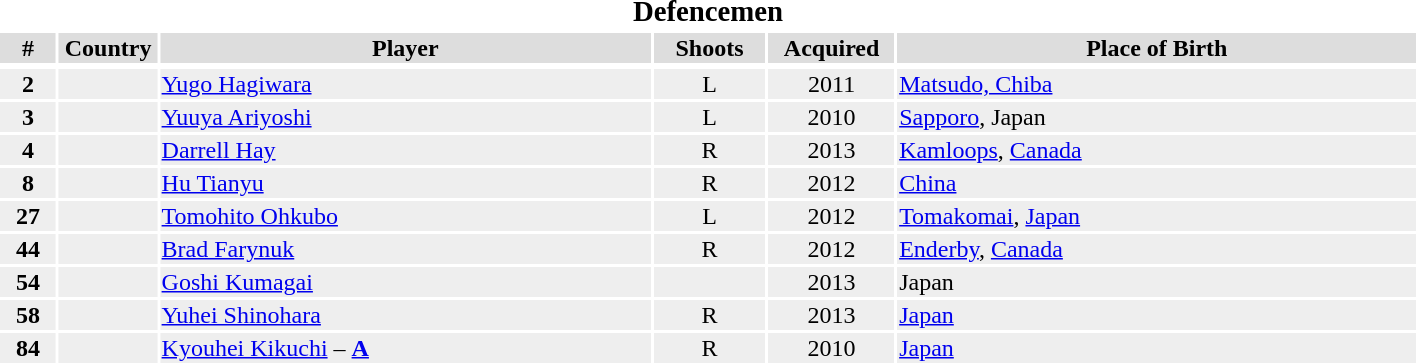<table width=75%>
<tr>
<th colspan=7><big>Defencemen</big></th>
</tr>
<tr bgcolor="#dddddd">
<th width=4%>#</th>
<th width=7%>Country</th>
<th !width=15%>Player</th>
<th width=8%>Shoots</th>
<th width=9%>Acquired</th>
<th width=37%>Place of Birth</th>
</tr>
<tr>
</tr>
<tr bgcolor="#eeeeee">
<td align=center><strong>2</strong></td>
<td align=center></td>
<td><a href='#'>Yugo Hagiwara</a></td>
<td align=center>L</td>
<td align=center>2011</td>
<td><a href='#'>Matsudo, Chiba</a></td>
</tr>
<tr bgcolor="#eeeeee">
<td align=center><strong>3</strong></td>
<td align=center></td>
<td><a href='#'>Yuuya Ariyoshi</a></td>
<td align=center>L</td>
<td align=center>2010</td>
<td><a href='#'>Sapporo</a>, Japan</td>
</tr>
<tr bgcolor="#eeeeee">
<td align=center><strong>4</strong></td>
<td align=center></td>
<td><a href='#'>Darrell Hay</a></td>
<td align=center>R</td>
<td align=center>2013</td>
<td><a href='#'>Kamloops</a>, <a href='#'>Canada</a></td>
</tr>
<tr bgcolor="#eeeeee">
<td align=center><strong>8</strong></td>
<td align=center></td>
<td><a href='#'>Hu Tianyu</a></td>
<td align=center>R</td>
<td align=center>2012</td>
<td><a href='#'>China</a></td>
</tr>
<tr bgcolor="#eeeeee">
<td align=center><strong>27</strong></td>
<td align=center></td>
<td><a href='#'>Tomohito Ohkubo</a></td>
<td align=center>L</td>
<td align=center>2012</td>
<td><a href='#'>Tomakomai</a>, <a href='#'>Japan</a></td>
</tr>
<tr bgcolor="#eeeeee">
<td align=center><strong>44</strong></td>
<td align=center></td>
<td><a href='#'>Brad Farynuk</a></td>
<td align=center>R</td>
<td align=center>2012</td>
<td><a href='#'>Enderby</a>, <a href='#'>Canada</a></td>
</tr>
<tr bgcolor="#eeeeee">
<td align=center><strong>54</strong></td>
<td align=center></td>
<td><a href='#'>Goshi Kumagai</a></td>
<td align=center></td>
<td align=center>2013</td>
<td>Japan</td>
</tr>
<tr bgcolor="#eeeeee">
<td align=center><strong>58</strong></td>
<td align=center></td>
<td><a href='#'>Yuhei Shinohara</a></td>
<td align=center>R</td>
<td align=center>2013</td>
<td><a href='#'>Japan</a></td>
</tr>
<tr bgcolor="#eeeeee">
<td align=center><strong>84</strong></td>
<td align=center></td>
<td><a href='#'>Kyouhei Kikuchi</a> – <strong><a href='#'>A</a></strong></td>
<td align=center>R</td>
<td align=center>2010</td>
<td><a href='#'>Japan</a></td>
</tr>
</table>
